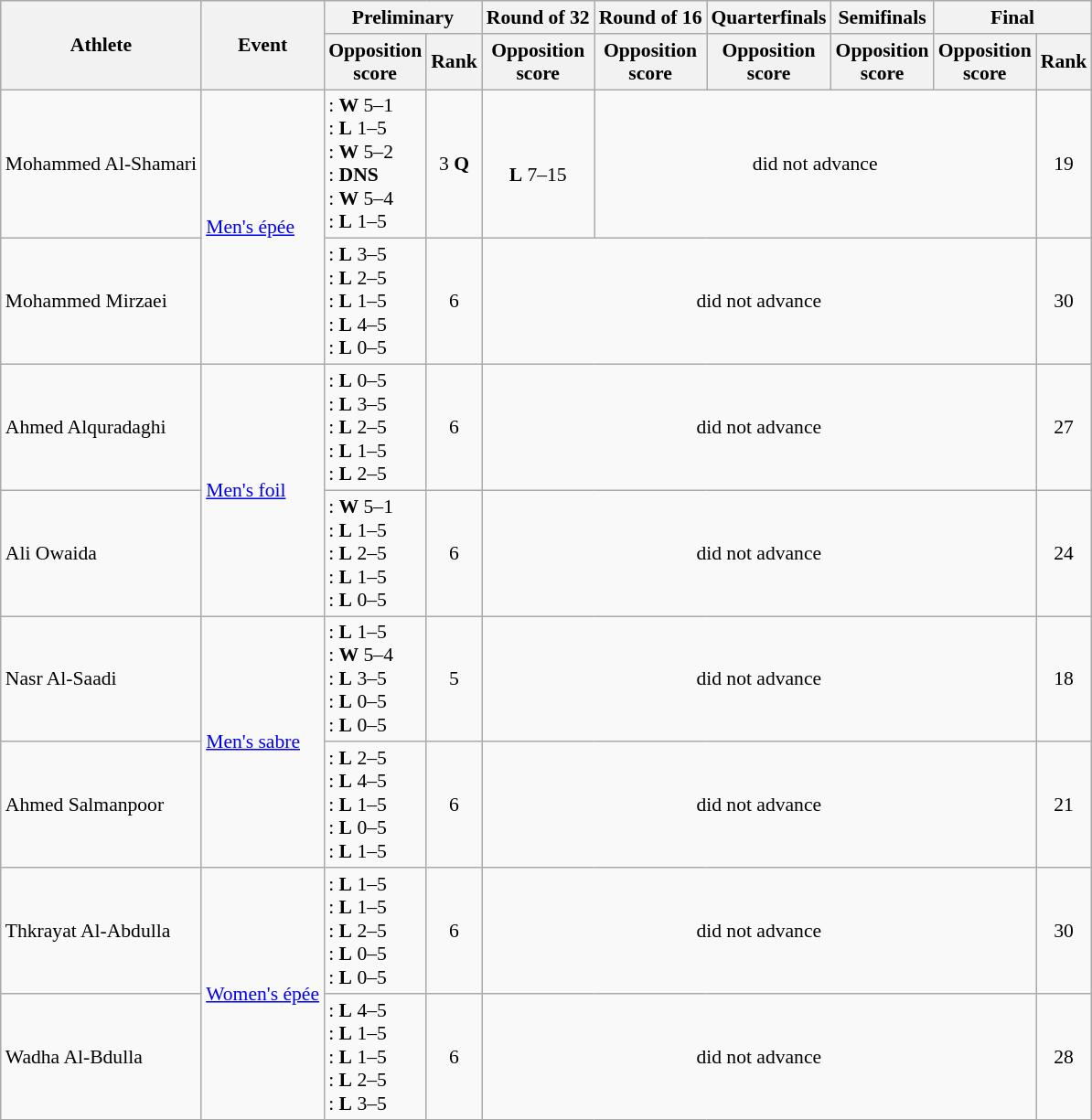<table class=wikitable style=font-size:90%;text-align:center>
<tr>
<th rowspan="2">Athlete</th>
<th rowspan="2">Event</th>
<th colspan="2">Preliminary</th>
<th>Round of 32</th>
<th>Round of 16</th>
<th>Quarterfinals</th>
<th>Semifinals</th>
<th colspan="2">Final</th>
</tr>
<tr>
<th>Opposition<br> score</th>
<th>Rank</th>
<th>Opposition<br> score</th>
<th>Opposition<br> score</th>
<th>Opposition<br> score</th>
<th>Opposition<br> score</th>
<th>Opposition<br> score</th>
<th>Rank</th>
</tr>
<tr>
<td align=left>Mohammed Al-Shamari</td>
<td align=left rowspan=2><a href='#'>Men's épée</a></td>
<td align=left>: <strong>W</strong> 5–1<br>: <strong>L</strong> 1–5<br>: <strong>W</strong> 5–2<br>: <strong>DNS</strong><br>: <strong>W</strong> 5–4<br>: <strong>L</strong> 1–5</td>
<td>3 <strong>Q</strong></td>
<td><br><strong>L</strong> 7–15</td>
<td colspan=4>did not advance</td>
<td>19</td>
</tr>
<tr>
<td align=left>Mohammed Mirzaei</td>
<td align=left>: <strong>L</strong> 3–5<br>: <strong>L</strong> 2–5<br>: <strong>L</strong> 1–5<br>: <strong>L</strong> 4–5<br>: <strong>L</strong> 0–5</td>
<td>6</td>
<td colspan=5>did not advance</td>
<td>30</td>
</tr>
<tr>
<td align=left>Ahmed Alquradaghi</td>
<td align=left rowspan=2><a href='#'>Men's foil</a></td>
<td align=left>: <strong>L</strong> 0–5<br>: <strong>L</strong> 3–5<br>: <strong>L</strong> 2–5<br>: <strong>L</strong> 1–5<br>: <strong>L</strong> 2–5</td>
<td>6</td>
<td colspan=5>did not advance</td>
<td>27</td>
</tr>
<tr>
<td align=left>Ali Owaida</td>
<td align=left>: <strong>W</strong> 5–1<br>: <strong>L</strong> 1–5<br>: <strong>L</strong> 2–5<br>: <strong>L</strong> 1–5<br>: <strong>L</strong> 0–5</td>
<td>6</td>
<td colspan=5>did not advance</td>
<td>24</td>
</tr>
<tr>
<td align=left>Nasr Al-Saadi</td>
<td align=left rowspan=2><a href='#'>Men's sabre</a></td>
<td align=left>: <strong>L</strong> 1–5<br>: <strong>W</strong> 5–4<br>: <strong>L</strong> 3–5<br>: <strong>L</strong> 0–5<br>: <strong>L</strong> 0–5</td>
<td>5</td>
<td colspan=5>did not advance</td>
<td>18</td>
</tr>
<tr>
<td align=left>Ahmed Salmanpoor</td>
<td align=left>: <strong>L</strong> 2–5<br>: <strong>L</strong> 4–5<br>: <strong>L</strong> 1–5<br>: <strong>L</strong> 0–5<br>: <strong>L</strong> 1–5</td>
<td>6</td>
<td colspan=5>did not advance</td>
<td>21</td>
</tr>
<tr>
<td align=left>Thkrayat Al-Abdulla</td>
<td align=left rowspan=2><a href='#'>Women's épée</a></td>
<td align=left>: <strong>L</strong> 1–5<br>: <strong>L</strong> 1–5<br>: <strong>L</strong> 2–5<br>: <strong>L</strong> 0–5<br>: <strong>L</strong> 0–5</td>
<td>6</td>
<td colspan=5>did not advance</td>
<td>30</td>
</tr>
<tr>
<td align=left>Wadha Al-Bdulla</td>
<td align=left>: <strong>L</strong> 4–5<br>: <strong>L</strong> 1–5<br>: <strong>L</strong> 1–5<br>: <strong>L</strong> 2–5<br>: <strong>L</strong> 3–5</td>
<td>6</td>
<td colspan=5>did not advance</td>
<td>28</td>
</tr>
</table>
